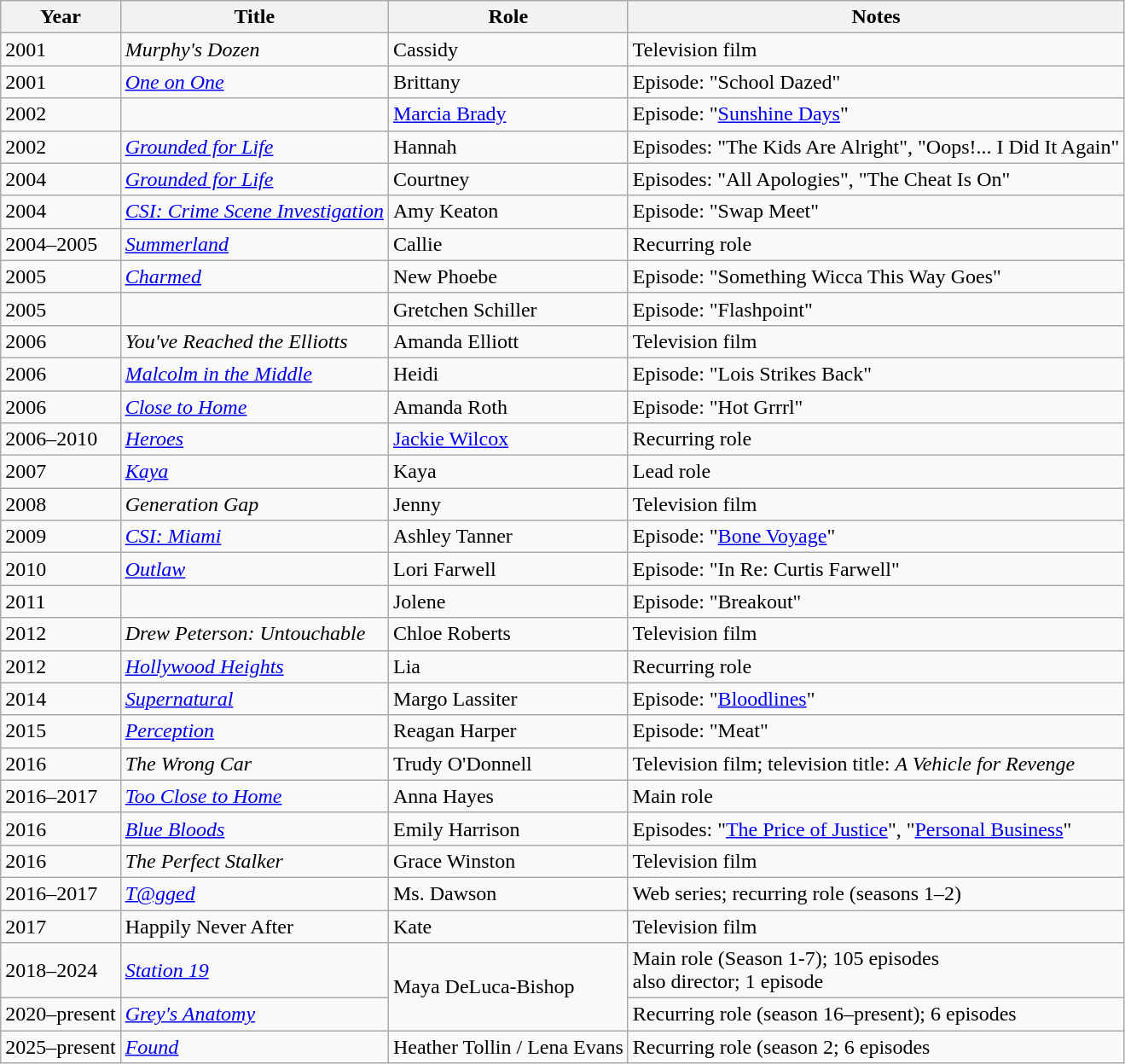<table class="wikitable sortable">
<tr>
<th>Year</th>
<th>Title</th>
<th>Role</th>
<th class="unsortable">Notes</th>
</tr>
<tr>
<td>2001</td>
<td><em>Murphy's Dozen</em></td>
<td>Cassidy</td>
<td>Television film</td>
</tr>
<tr>
<td>2001</td>
<td><em><a href='#'>One on One</a></em></td>
<td>Brittany</td>
<td>Episode: "School Dazed"</td>
</tr>
<tr>
<td>2002</td>
<td><em></em></td>
<td><a href='#'>Marcia Brady</a></td>
<td>Episode: "<a href='#'>Sunshine Days</a>"</td>
</tr>
<tr>
<td>2002</td>
<td><em><a href='#'>Grounded for Life</a></em></td>
<td>Hannah</td>
<td>Episodes: "The Kids Are Alright", "Oops!... I Did It Again"</td>
</tr>
<tr>
<td>2004</td>
<td><em><a href='#'>Grounded for Life</a></em></td>
<td>Courtney</td>
<td>Episodes: "All Apologies", "The Cheat Is On"</td>
</tr>
<tr>
<td>2004</td>
<td><em><a href='#'>CSI: Crime Scene Investigation</a></em></td>
<td>Amy Keaton</td>
<td>Episode: "Swap Meet"</td>
</tr>
<tr>
<td>2004–2005</td>
<td><em><a href='#'>Summerland</a></em></td>
<td>Callie</td>
<td>Recurring role</td>
</tr>
<tr>
<td>2005</td>
<td><em><a href='#'>Charmed</a></em></td>
<td>New Phoebe</td>
<td>Episode: "Something Wicca This Way Goes"</td>
</tr>
<tr>
<td>2005</td>
<td><em></em></td>
<td>Gretchen Schiller</td>
<td>Episode: "Flashpoint"</td>
</tr>
<tr>
<td>2006</td>
<td><em>You've Reached the Elliotts</em></td>
<td>Amanda Elliott</td>
<td>Television film</td>
</tr>
<tr>
<td>2006</td>
<td><em><a href='#'>Malcolm in the Middle</a></em></td>
<td>Heidi</td>
<td>Episode: "Lois Strikes Back"</td>
</tr>
<tr>
<td>2006</td>
<td><em><a href='#'>Close to Home</a></em></td>
<td>Amanda Roth</td>
<td>Episode: "Hot Grrrl"</td>
</tr>
<tr>
<td>2006–2010</td>
<td><em><a href='#'>Heroes</a></em></td>
<td><a href='#'>Jackie Wilcox</a></td>
<td>Recurring role</td>
</tr>
<tr>
<td>2007</td>
<td><em><a href='#'>Kaya</a></em></td>
<td>Kaya</td>
<td>Lead role</td>
</tr>
<tr>
<td>2008</td>
<td><em>Generation Gap</em></td>
<td>Jenny</td>
<td>Television film</td>
</tr>
<tr>
<td>2009</td>
<td><em><a href='#'>CSI: Miami</a></em></td>
<td>Ashley Tanner</td>
<td>Episode: "<a href='#'>Bone Voyage</a>"</td>
</tr>
<tr>
<td>2010</td>
<td><em><a href='#'>Outlaw</a></em></td>
<td>Lori Farwell</td>
<td>Episode: "In Re: Curtis Farwell"</td>
</tr>
<tr>
<td>2011</td>
<td><em></em></td>
<td>Jolene</td>
<td>Episode: "Breakout"</td>
</tr>
<tr>
<td>2012</td>
<td><em>Drew Peterson: Untouchable</em></td>
<td>Chloe Roberts</td>
<td>Television film</td>
</tr>
<tr>
<td>2012</td>
<td><em><a href='#'>Hollywood Heights</a></em></td>
<td>Lia</td>
<td>Recurring role</td>
</tr>
<tr>
<td>2014</td>
<td><em><a href='#'>Supernatural</a></em></td>
<td>Margo Lassiter</td>
<td>Episode: "<a href='#'>Bloodlines</a>"</td>
</tr>
<tr>
<td>2015</td>
<td><em><a href='#'>Perception</a></em></td>
<td>Reagan Harper</td>
<td>Episode: "Meat"</td>
</tr>
<tr>
<td>2016</td>
<td><em>The Wrong Car</em></td>
<td>Trudy O'Donnell</td>
<td>Television film; television title: <em>A Vehicle for Revenge</em></td>
</tr>
<tr>
<td>2016–2017</td>
<td><em><a href='#'>Too Close to Home</a></em></td>
<td>Anna Hayes</td>
<td>Main role</td>
</tr>
<tr>
<td>2016</td>
<td><em><a href='#'>Blue Bloods</a></em></td>
<td>Emily Harrison</td>
<td>Episodes: "<a href='#'>The Price of Justice</a>", "<a href='#'>Personal Business</a>"</td>
</tr>
<tr>
<td>2016</td>
<td><em>The Perfect Stalker</em></td>
<td>Grace Winston</td>
<td>Television film</td>
</tr>
<tr>
<td>2016–2017</td>
<td><em><a href='#'>T@gged</a></em></td>
<td>Ms. Dawson</td>
<td>Web series; recurring role (seasons 1–2)</td>
</tr>
<tr>
<td>2017</td>
<td>Happily Never After</td>
<td>Kate</td>
<td>Television film</td>
</tr>
<tr>
<td>2018–2024</td>
<td><em><a href='#'>Station 19</a></em></td>
<td rowspan="2">Maya DeLuca-Bishop</td>
<td>Main role (Season 1-7); 105 episodes<br>also director; 1 episode</td>
</tr>
<tr>
<td>2020–present</td>
<td><em><a href='#'>Grey's Anatomy</a></em></td>
<td>Recurring role (season 16–present); 6 episodes</td>
</tr>
<tr>
<td>2025–present</td>
<td><em><a href='#'>Found</a></em></td>
<td>Heather Tollin / Lena Evans</td>
<td>Recurring role (season 2; 6 episodes</td>
</tr>
</table>
